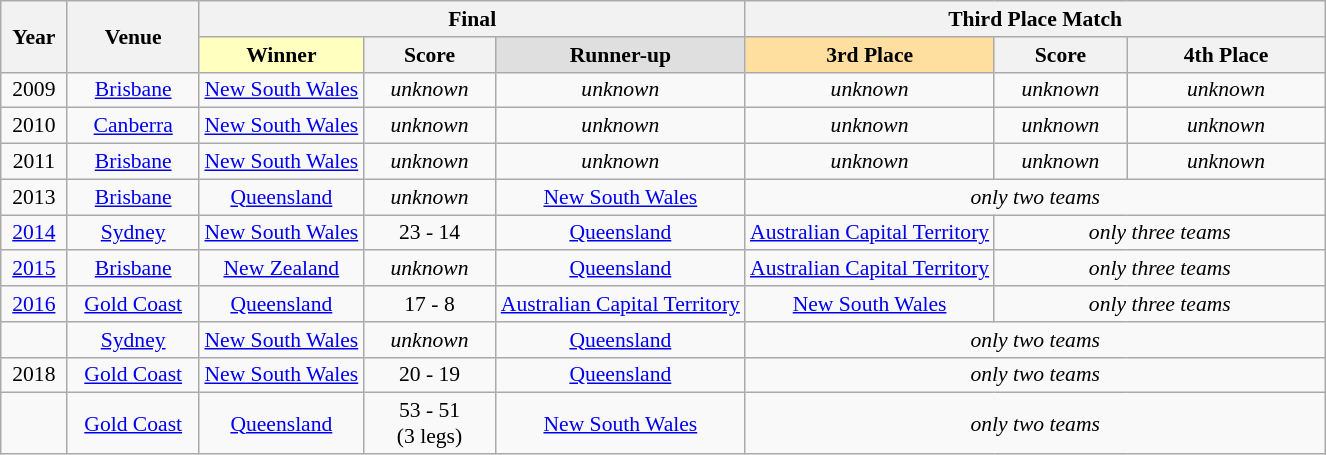<table class="wikitable" style="font-size: 90%; text-align: center;">
<tr>
<th rowspan="2" style="width:5%;">Year</th>
<th rowspan="2" style="width:10%;">Venue</th>
<th colspan="3">Final</th>
<th colspan="3">Third Place Match</th>
</tr>
<tr>
<td style="text-align:center;background:#ffffbf;"><strong>Winner</strong></td>
<th style="width:10%;">Score</th>
<td style="text-align:center; background:#dfdfdf;"><strong>Runner-up</strong></td>
<td style="text-align:center; background:#ffdf9f;"><strong>3rd Place</strong></td>
<th style="width:10%;">Score</th>
<th style="width:15%;">4th Place</th>
</tr>
<tr>
<td>2009</td>
<td><a href='#'>Brisbane</a></td>
<td><a href='#'>New South Wales</a></td>
<td><em>unknown</em></td>
<td><em>unknown</em></td>
<td><em>unknown</em></td>
<td><em>unknown</em></td>
<td><em>unknown</em></td>
</tr>
<tr>
<td>2010</td>
<td><a href='#'>Canberra</a></td>
<td><a href='#'>New South Wales</a></td>
<td><em>unknown</em></td>
<td><em>unknown</em></td>
<td><em>unknown</em></td>
<td><em>unknown</em></td>
<td><em>unknown</em></td>
</tr>
<tr>
<td>2011</td>
<td><a href='#'>Brisbane</a></td>
<td><a href='#'>New South Wales</a></td>
<td><em>unknown</em></td>
<td><em>unknown</em></td>
<td><em>unknown</em></td>
<td><em>unknown</em></td>
<td><em>unknown</em></td>
</tr>
<tr>
<td>2013</td>
<td><a href='#'>Brisbane</a></td>
<td><a href='#'>Queensland</a></td>
<td><em>unknown</em></td>
<td><a href='#'>New South Wales</a></td>
<td colspan=3><em>only two teams</em></td>
</tr>
<tr>
<td><a href='#'>2014</a></td>
<td><a href='#'>Sydney</a></td>
<td><a href='#'>New South Wales</a></td>
<td>23 - 14</td>
<td><a href='#'>Queensland</a></td>
<td><a href='#'>Australian Capital Territory</a></td>
<td colspan=2><em>only three teams</em></td>
</tr>
<tr>
<td><a href='#'>2015</a></td>
<td><a href='#'>Brisbane</a></td>
<td><a href='#'>New Zealand</a></td>
<td><em>unknown</em></td>
<td><a href='#'>Queensland</a></td>
<td><a href='#'>Australian Capital Territory</a></td>
<td colspan=2><em>only three teams</em></td>
</tr>
<tr>
<td><a href='#'>2016</a></td>
<td><a href='#'>Gold Coast</a></td>
<td><a href='#'>Queensland</a></td>
<td>17 - 8</td>
<td><a href='#'>Australian Capital Territory</a></td>
<td><a href='#'>New South Wales</a></td>
<td colspan=2><em>only three teams</em></td>
</tr>
<tr>
<td></td>
<td><a href='#'>Sydney</a></td>
<td><a href='#'>New South Wales</a></td>
<td><em>unknown</em></td>
<td><a href='#'>Queensland</a></td>
<td colspan=3><em>only two teams</em></td>
</tr>
<tr>
<td>2018</td>
<td><a href='#'>Gold Coast</a></td>
<td><a href='#'>New South Wales</a></td>
<td>20 - 19</td>
<td><a href='#'>Queensland</a></td>
<td colspan=3><em>only two teams</em></td>
</tr>
<tr>
<td></td>
<td><a href='#'>Gold Coast</a></td>
<td><a href='#'>Queensland</a></td>
<td>53 - 51<br>(3 legs)</td>
<td><a href='#'>New South Wales</a></td>
<td colspan=3><em>only two teams</em></td>
</tr>
</table>
